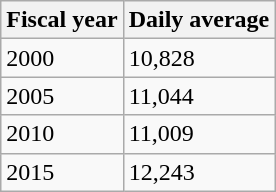<table class="wikitable">
<tr>
<th>Fiscal year</th>
<th>Daily average</th>
</tr>
<tr>
<td>2000</td>
<td>10,828</td>
</tr>
<tr>
<td>2005</td>
<td>11,044</td>
</tr>
<tr>
<td>2010</td>
<td>11,009</td>
</tr>
<tr>
<td>2015</td>
<td>12,243</td>
</tr>
</table>
